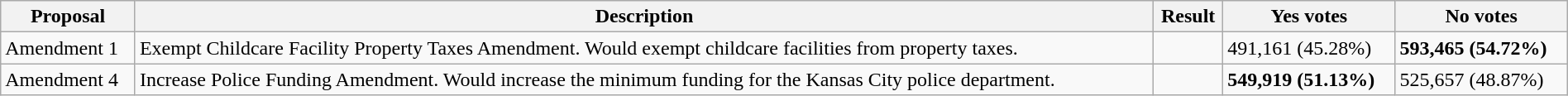<table class="wikitable sortable" style="width:100%">
<tr>
<th class="unsortable" scope="col">Proposal</th>
<th class="unsortable" scope="col">Description</th>
<th scope="col">Result</th>
<th scope="col">Yes votes</th>
<th scope="col">No votes</th>
</tr>
<tr>
<td>Amendment 1</td>
<td>Exempt Childcare Facility Property Taxes Amendment. Would exempt childcare facilities from property taxes.</td>
<td></td>
<td>491,161 (45.28%)</td>
<td><strong>593,465 (54.72%)</strong></td>
</tr>
<tr>
<td>Amendment 4</td>
<td>Increase Police Funding Amendment. Would increase the minimum funding for the Kansas City police department.</td>
<td></td>
<td><strong>549,919 (51.13%)</strong></td>
<td>525,657 (48.87%)</td>
</tr>
</table>
